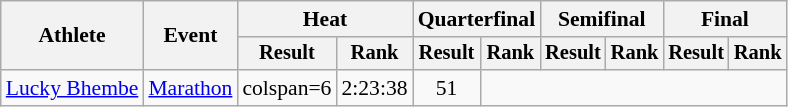<table class="wikitable" style="font-size:90%">
<tr>
<th rowspan="2">Athlete</th>
<th rowspan="2">Event</th>
<th colspan="2">Heat</th>
<th colspan="2">Quarterfinal</th>
<th colspan="2">Semifinal</th>
<th colspan="2">Final</th>
</tr>
<tr style="font-size:95%">
<th>Result</th>
<th>Rank</th>
<th>Result</th>
<th>Rank</th>
<th>Result</th>
<th>Rank</th>
<th>Result</th>
<th>Rank</th>
</tr>
<tr align=center>
<td align=left><a href='#'>Lucky Bhembe</a></td>
<td align=left><a href='#'>Marathon</a></td>
<td>colspan=6 </td>
<td>2:23:38</td>
<td>51</td>
</tr>
</table>
